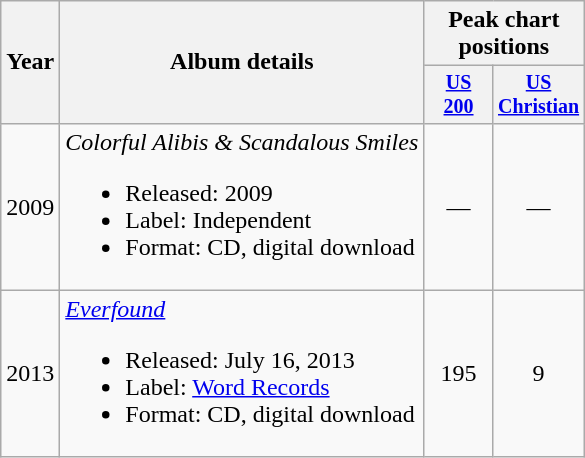<table class="wikitable" style="text-align:center;">
<tr>
<th rowspan="2">Year</th>
<th rowspan="2">Album details</th>
<th colspan="4">Peak chart positions</th>
</tr>
<tr style="font-size:smaller;">
<th style="width:40px;"><a href='#'>US<br>200</a></th>
<th style="width:40px;"><a href='#'>US<br>Christian</a></th>
</tr>
<tr>
<td>2009</td>
<td style="text-align:left;"><em>Colorful Alibis & Scandalous Smiles</em><br><ul><li>Released: 2009</li><li>Label: Independent</li><li>Format: CD, digital download</li></ul></td>
<td>—</td>
<td>—</td>
</tr>
<tr>
<td>2013</td>
<td style="text-align:left;"><em><a href='#'>Everfound</a></em><br><ul><li>Released: July 16, 2013</li><li>Label: <a href='#'>Word Records</a></li><li>Format: CD, digital download</li></ul></td>
<td>195</td>
<td>9</td>
</tr>
</table>
